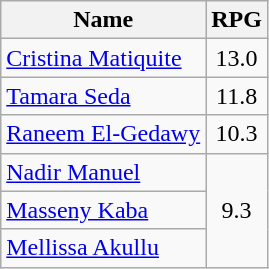<table class=wikitable>
<tr>
<th>Name</th>
<th>RPG</th>
</tr>
<tr>
<td> <a href='#'>Cristina Matiquite</a></td>
<td align=center>13.0</td>
</tr>
<tr>
<td> <a href='#'>Tamara Seda</a></td>
<td align=center>11.8</td>
</tr>
<tr>
<td> <a href='#'>Raneem El-Gedawy</a></td>
<td align=center>10.3</td>
</tr>
<tr>
<td> <a href='#'>Nadir Manuel</a></td>
<td align=center rowspan=3>9.3</td>
</tr>
<tr>
<td> <a href='#'>Masseny Kaba</a></td>
</tr>
<tr>
<td> <a href='#'>Mellissa Akullu</a></td>
</tr>
</table>
